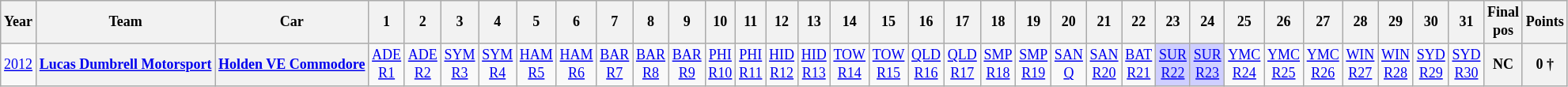<table class="wikitable" style="text-align:center; font-size:75%">
<tr>
<th>Year</th>
<th>Team</th>
<th>Car</th>
<th>1</th>
<th>2</th>
<th>3</th>
<th>4</th>
<th>5</th>
<th>6</th>
<th>7</th>
<th>8</th>
<th>9</th>
<th>10</th>
<th>11</th>
<th>12</th>
<th>13</th>
<th>14</th>
<th>15</th>
<th>16</th>
<th>17</th>
<th>18</th>
<th>19</th>
<th>20</th>
<th>21</th>
<th>22</th>
<th>23</th>
<th>24</th>
<th>25</th>
<th>26</th>
<th>27</th>
<th>28</th>
<th>29</th>
<th>30</th>
<th>31</th>
<th>Final pos</th>
<th>Points</th>
</tr>
<tr>
<td><a href='#'>2012</a></td>
<th nowrap><a href='#'>Lucas Dumbrell Motorsport</a></th>
<th nowrap><a href='#'>Holden VE Commodore</a></th>
<td><a href='#'>ADE<br>R1</a></td>
<td><a href='#'>ADE<br>R2</a></td>
<td><a href='#'>SYM<br>R3</a></td>
<td><a href='#'>SYM<br>R4</a></td>
<td><a href='#'>HAM<br>R5</a></td>
<td><a href='#'>HAM<br>R6</a></td>
<td><a href='#'>BAR<br>R7</a></td>
<td><a href='#'>BAR<br>R8</a></td>
<td><a href='#'>BAR<br>R9</a></td>
<td><a href='#'>PHI<br>R10</a></td>
<td><a href='#'>PHI<br>R11</a></td>
<td><a href='#'>HID<br>R12</a></td>
<td><a href='#'>HID<br>R13</a></td>
<td><a href='#'>TOW<br>R14</a></td>
<td><a href='#'>TOW<br>R15</a></td>
<td><a href='#'>QLD<br>R16</a></td>
<td><a href='#'>QLD<br>R17</a></td>
<td><a href='#'>SMP<br>R18</a></td>
<td><a href='#'>SMP<br>R19</a></td>
<td><a href='#'>SAN<br>Q</a></td>
<td><a href='#'>SAN<br>R20</a></td>
<td><a href='#'>BAT<br>R21</a></td>
<td style="background:#cfcfff;"><a href='#'>SUR<br>R22</a><br></td>
<td style="background:#cfcfff;"><a href='#'>SUR<br>R23</a><br></td>
<td><a href='#'>YMC<br>R24</a></td>
<td><a href='#'>YMC<br>R25</a></td>
<td><a href='#'>YMC<br>R26</a></td>
<td><a href='#'>WIN<br>R27</a></td>
<td><a href='#'>WIN<br>R28</a></td>
<td><a href='#'>SYD<br>R29</a></td>
<td><a href='#'>SYD<br>R30</a></td>
<th>NC</th>
<th>0 †</th>
</tr>
</table>
